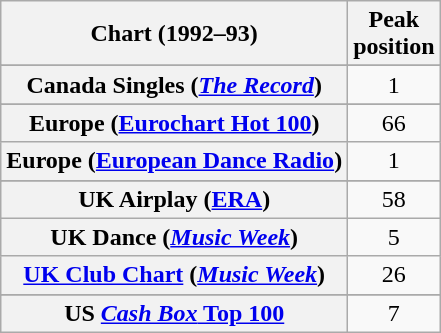<table class="wikitable sortable plainrowheaders">
<tr>
<th>Chart (1992–93)</th>
<th>Peak<br>position</th>
</tr>
<tr>
</tr>
<tr>
<th scope="row">Canada Singles (<em><a href='#'>The Record</a></em>)</th>
<td style="text-align: center;">1</td>
</tr>
<tr>
</tr>
<tr>
</tr>
<tr>
<th scope="row">Europe (<a href='#'>Eurochart Hot 100</a>)</th>
<td style="text-align: center;">66</td>
</tr>
<tr>
<th scope="row">Europe (<a href='#'>European Dance Radio</a>)</th>
<td style="text-align: center;">1</td>
</tr>
<tr>
</tr>
<tr>
</tr>
<tr>
</tr>
<tr>
</tr>
<tr>
</tr>
<tr>
</tr>
<tr>
<th scope="row">UK Airplay (<a href='#'>ERA</a>)</th>
<td style="text-align: center;">58</td>
</tr>
<tr>
<th scope="row">UK Dance (<em><a href='#'>Music Week</a></em>)</th>
<td style="text-align: center;">5</td>
</tr>
<tr>
<th scope="row"><a href='#'>UK Club Chart</a> (<em><a href='#'>Music Week</a></em>)</th>
<td style="text-align: center;">26</td>
</tr>
<tr>
</tr>
<tr>
</tr>
<tr>
</tr>
<tr>
</tr>
<tr>
</tr>
<tr>
<th scope="row">US <a href='#'><em>Cash Box</em> Top 100</a></th>
<td style="text-align: center;">7</td>
</tr>
</table>
